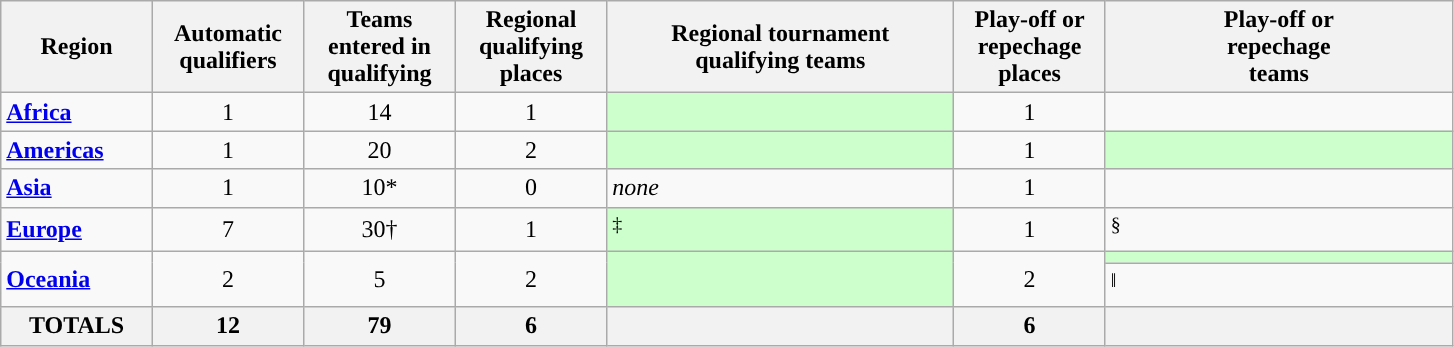<table class=wikitable style="text-align:center;">
<tr>
<th style="width:6em; padding:2px;">Region</th>
<th style="width:6em; padding:2px;">Automatic <br> qualifiers</th>
<th style="width:6em; padding:2px;">Teams <br>entered in qualifying</th>
<th style="width:6em; padding:2px;">Regional <br> qualifying places</th>
<th style="width:14em;">Regional tournament <br> qualifying teams</th>
<th style="width:6em; padding:2px;">Play-off or <br> repechage <br> places</th>
<th style="width:14em;">Play-off or <br> repechage <br> teams</th>
</tr>
<tr>
<td align=left style="font-weight:bold;"><a href='#'>Africa</a></td>
<td>1</td>
<td>14</td>
<td>1</td>
<td align=left bgcolor="#ccffcc"></td>
<td>1</td>
<td align=left></td>
</tr>
<tr>
<td align=left style="font-weight:bold;"><a href='#'>Americas</a></td>
<td>1</td>
<td>20</td>
<td>2</td>
<td align=left bgcolor="#ccffcc"> <br> </td>
<td>1</td>
<td align=left bgcolor="#ccffcc"></td>
</tr>
<tr>
<td align=left style="font-weight:bold;"><a href='#'>Asia</a></td>
<td>1</td>
<td>10*</td>
<td>0</td>
<td align=left> <em>none</em></td>
<td>1</td>
<td align=left></td>
</tr>
<tr>
<td align=left style="font-weight:bold;"><a href='#'>Europe</a></td>
<td>7</td>
<td>30†</td>
<td>1</td>
<td align=left bgcolor="#ccffcc"><sup>‡</sup></td>
<td>1</td>
<td align=left><sup>§</sup></td>
</tr>
<tr>
<td rowspan=2 align=left style="font-weight:bold;"><a href='#'>Oceania</a></td>
<td rowspan=2>2</td>
<td rowspan=2>5</td>
<td rowspan=2>2</td>
<td rowspan=2 style="text-align:left; line-height:175%; background-color:#ccffcc;"> <br> </td>
<td rowspan=2>2</td>
<td align=left bgcolor="#ccffcc"></td>
</tr>
<tr>
<td align=left><sup>‖</sup></td>
</tr>
<tr>
<th>TOTALS</th>
<th>12</th>
<th>79</th>
<th>6</th>
<th></th>
<th>6</th>
<th></th>
</tr>
</table>
